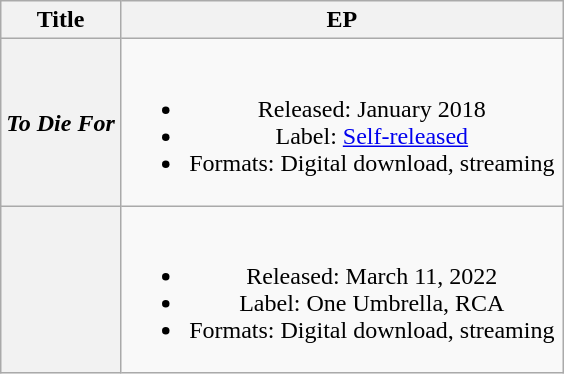<table class="wikitable plainrowheaders" style="text-align:center;">
<tr>
<th scope="col">Title</th>
<th scope="col" style="width:18em;">EP</th>
</tr>
<tr>
<th scope="row"><em>To Die For</em></th>
<td><br><ul><li>Released: January 2018</li><li>Label: <a href='#'>Self-released</a></li><li>Formats: Digital download, streaming</li></ul></td>
</tr>
<tr>
<th scope="row"></th>
<td><br><ul><li>Released: March 11, 2022</li><li>Label: One Umbrella, RCA</li><li>Formats: Digital download, streaming</li></ul></td>
</tr>
</table>
